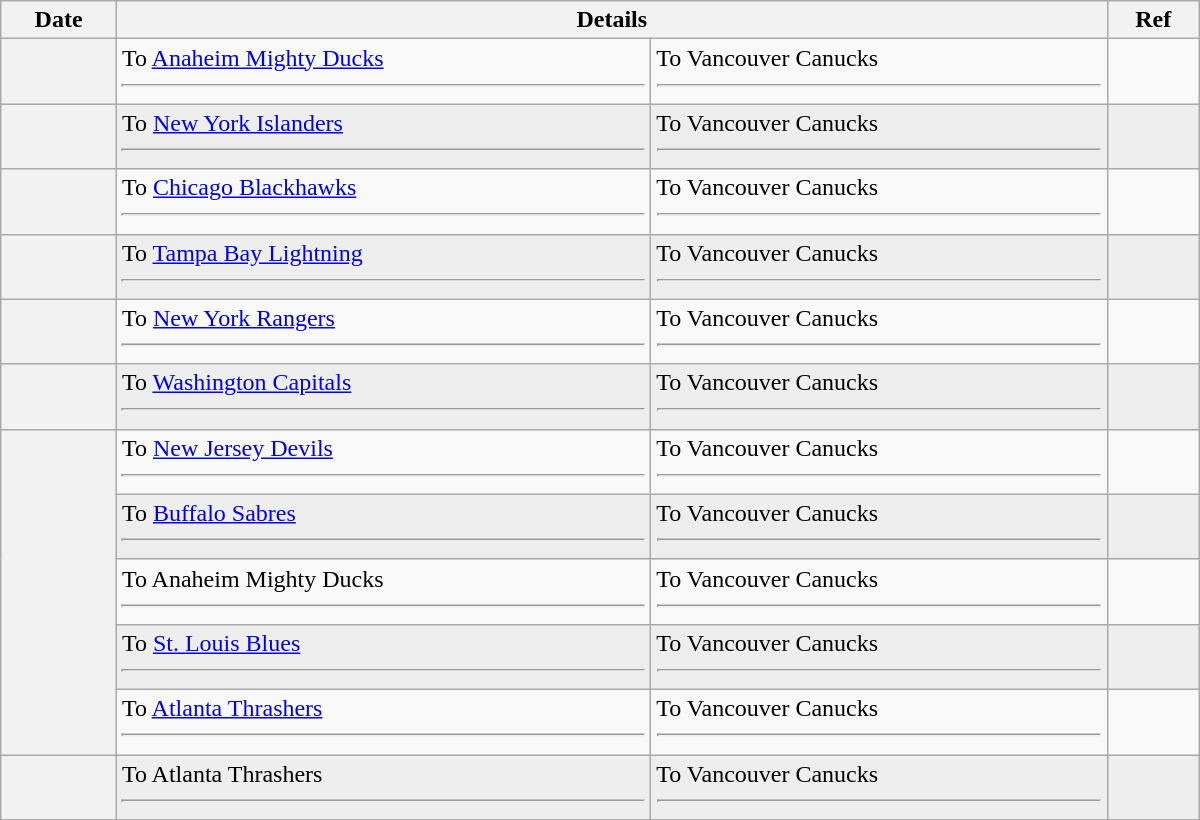<table class="wikitable plainrowheaders" style="width: 50em;">
<tr>
<th scope="col">Date</th>
<th scope="col" colspan="2">Details</th>
<th scope="col">Ref</th>
</tr>
<tr>
<th scope="row"></th>
<td valign="top">To <a href='#'>Anaheim Mighty Ducks</a> <hr></td>
<td valign="top">To Vancouver Canucks <hr></td>
<td></td>
</tr>
<tr bgcolor="#eeeeee">
<th scope="row"></th>
<td valign="top">To <a href='#'>New York Islanders</a> <hr></td>
<td valign="top">To Vancouver Canucks <hr></td>
<td></td>
</tr>
<tr>
<th scope="row"></th>
<td valign="top">To <a href='#'>Chicago Blackhawks</a> <hr></td>
<td valign="top">To Vancouver Canucks <hr></td>
<td></td>
</tr>
<tr bgcolor="#eeeeee">
<th scope="row"></th>
<td valign="top">To <a href='#'>Tampa Bay Lightning</a> <hr></td>
<td valign="top">To Vancouver Canucks <hr></td>
<td></td>
</tr>
<tr>
<th scope="row"></th>
<td valign="top">To <a href='#'>New York Rangers</a> <hr></td>
<td valign="top">To Vancouver Canucks <hr></td>
<td></td>
</tr>
<tr bgcolor="#eeeeee">
<th scope="row"></th>
<td valign="top">To <a href='#'>Washington Capitals</a> <hr></td>
<td valign="top">To Vancouver Canucks <hr></td>
<td></td>
</tr>
<tr>
<th scope="row" rowspan=5></th>
<td valign="top">To <a href='#'>New Jersey Devils</a> <hr></td>
<td valign="top">To Vancouver Canucks <hr></td>
<td></td>
</tr>
<tr bgcolor="#eeeeee">
<td valign="top">To <a href='#'>Buffalo Sabres</a> <hr></td>
<td valign="top">To Vancouver Canucks <hr></td>
<td></td>
</tr>
<tr>
<td valign="top">To Anaheim Mighty Ducks <hr></td>
<td valign="top">To Vancouver Canucks <hr></td>
<td></td>
</tr>
<tr bgcolor="#eeeeee">
<td valign="top">To <a href='#'>St. Louis Blues</a> <hr></td>
<td valign="top">To Vancouver Canucks <hr></td>
<td></td>
</tr>
<tr>
<td valign="top">To <a href='#'>Atlanta Thrashers</a> <hr></td>
<td valign="top">To Vancouver Canucks <hr></td>
<td></td>
</tr>
<tr bgcolor="#eeeeee">
<th scope="row"></th>
<td valign="top">To Atlanta Thrashers <hr></td>
<td valign="top">To Vancouver Canucks <hr></td>
<td></td>
</tr>
</table>
